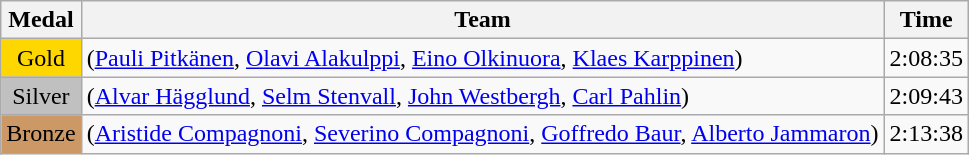<table class="wikitable">
<tr>
<th>Medal</th>
<th>Team</th>
<th>Time</th>
</tr>
<tr>
<td style="text-align:center;background-color:gold;">Gold</td>
<td> (<a href='#'>Pauli Pitkänen</a>, <a href='#'>Olavi Alakulppi</a>, <a href='#'>Eino Olkinuora</a>, <a href='#'>Klaes Karppinen</a>)</td>
<td>2:08:35</td>
</tr>
<tr>
<td style="text-align:center;background-color:silver;">Silver</td>
<td> (<a href='#'>Alvar Hägglund</a>, <a href='#'>Selm Stenvall</a>, <a href='#'>John Westbergh</a>, <a href='#'>Carl Pahlin</a>)</td>
<td>2:09:43</td>
</tr>
<tr>
<td style="text-align:center;background-color:#CC9966;">Bronze</td>
<td> (<a href='#'>Aristide Compagnoni</a>, <a href='#'>Severino Compagnoni</a>, <a href='#'>Goffredo Baur</a>, <a href='#'>Alberto Jammaron</a>)</td>
<td>2:13:38</td>
</tr>
</table>
